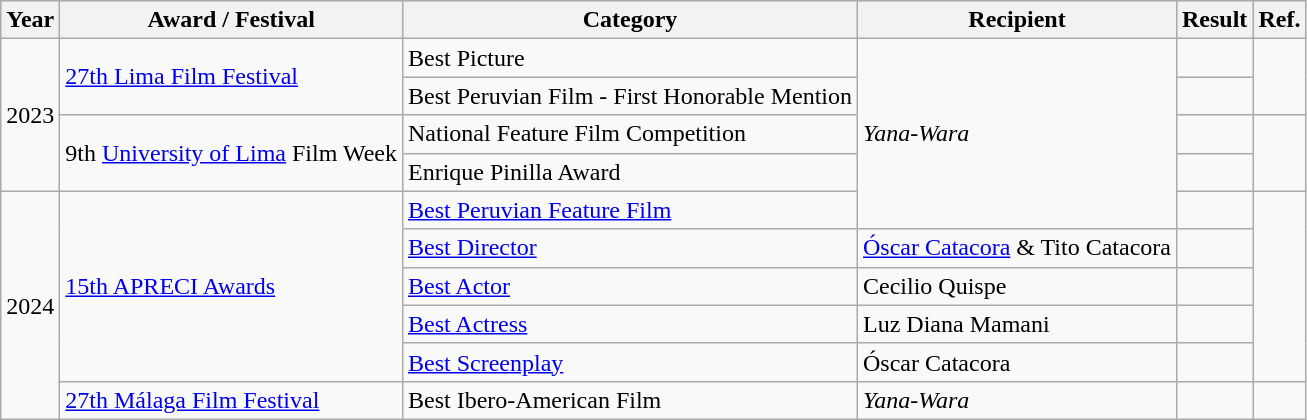<table class="wikitable">
<tr>
<th>Year</th>
<th>Award / Festival</th>
<th>Category</th>
<th>Recipient</th>
<th>Result</th>
<th>Ref.</th>
</tr>
<tr>
<td rowspan="4">2023</td>
<td rowspan="2"><a href='#'>27th Lima Film Festival</a></td>
<td>Best Picture</td>
<td rowspan="5"><em>Yana-Wara</em></td>
<td></td>
<td align="center" rowspan="2"></td>
</tr>
<tr>
<td>Best Peruvian Film - First Honorable Mention</td>
<td></td>
</tr>
<tr>
<td rowspan="2">9th <a href='#'>University of Lima</a> Film Week</td>
<td>National Feature Film Competition</td>
<td></td>
<td align="center" rowspan="2"></td>
</tr>
<tr>
<td>Enrique Pinilla Award</td>
<td></td>
</tr>
<tr>
<td rowspan="6">2024</td>
<td rowspan="5"><a href='#'>15th APRECI Awards</a></td>
<td><a href='#'>Best Peruvian Feature Film</a></td>
<td></td>
<td align="center" rowspan="5"></td>
</tr>
<tr>
<td><a href='#'>Best Director</a></td>
<td><a href='#'>Óscar Catacora</a> & Tito Catacora</td>
<td></td>
</tr>
<tr>
<td><a href='#'>Best Actor</a></td>
<td>Cecilio Quispe</td>
<td></td>
</tr>
<tr>
<td><a href='#'>Best Actress</a></td>
<td>Luz Diana Mamani</td>
<td></td>
</tr>
<tr>
<td><a href='#'>Best Screenplay</a></td>
<td>Óscar Catacora</td>
<td></td>
</tr>
<tr>
<td><a href='#'>27th Málaga Film Festival</a></td>
<td>Best Ibero-American Film</td>
<td><em>Yana-Wara</em></td>
<td></td>
<td align="center"></td>
</tr>
</table>
